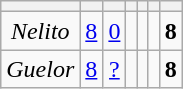<table class="wikitable" style="text-align:center;">
<tr>
<th></th>
<th></th>
<th></th>
<th></th>
<th></th>
<th></th>
<th></th>
</tr>
<tr>
<td><em>Nelito</em></td>
<td><a href='#'>8</a></td>
<td><a href='#'>0</a></td>
<td></td>
<td></td>
<td></td>
<td><strong>8</strong></td>
</tr>
<tr>
<td><em>Guelor</em></td>
<td><a href='#'>8</a></td>
<td><a href='#'>?</a></td>
<td></td>
<td></td>
<td></td>
<td><strong>8</strong></td>
</tr>
</table>
